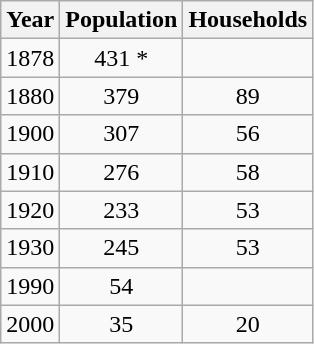<table class="wikitable">
<tr>
<th>Year</th>
<th>Population</th>
<th>Households</th>
</tr>
<tr>
<td>1878</td>
<td align="center">431 *</td>
<td></td>
</tr>
<tr>
<td>1880</td>
<td align="center">379</td>
<td align="center">89</td>
</tr>
<tr>
<td>1900</td>
<td align="center">307</td>
<td align="center">56</td>
</tr>
<tr>
<td>1910</td>
<td align="center">276</td>
<td align="center">58</td>
</tr>
<tr>
<td>1920</td>
<td align="center">233</td>
<td align="center">53</td>
</tr>
<tr>
<td>1930</td>
<td align="center">245</td>
<td align="center">53</td>
</tr>
<tr>
<td>1990</td>
<td align="center">54</td>
<td></td>
</tr>
<tr>
<td>2000</td>
<td align="center">35</td>
<td align="center">20</td>
</tr>
</table>
